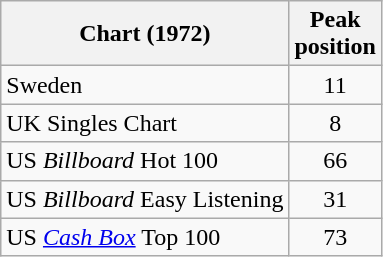<table class="wikitable sortable">
<tr>
<th>Chart (1972)</th>
<th>Peak<br>position</th>
</tr>
<tr>
<td>Sweden</td>
<td style="text-align:center;">11</td>
</tr>
<tr>
<td>UK Singles Chart</td>
<td style="text-align:center;">8</td>
</tr>
<tr>
<td>US <em>Billboard</em> Hot 100</td>
<td style="text-align:center;">66</td>
</tr>
<tr>
<td>US <em>Billboard</em> Easy Listening</td>
<td style="text-align:center;">31</td>
</tr>
<tr>
<td>US <em><a href='#'>Cash Box</a></em> Top 100</td>
<td style="text-align:center;">73</td>
</tr>
</table>
